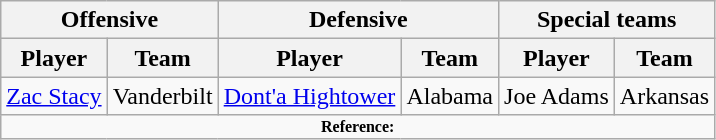<table class="wikitable" border="1">
<tr>
<th colspan="2">Offensive</th>
<th colspan="2">Defensive</th>
<th colspan="2">Special teams</th>
</tr>
<tr>
<th>Player</th>
<th>Team</th>
<th>Player</th>
<th>Team</th>
<th>Player</th>
<th>Team</th>
</tr>
<tr>
<td><a href='#'>Zac Stacy</a></td>
<td>Vanderbilt</td>
<td><a href='#'>Dont'a Hightower</a></td>
<td>Alabama</td>
<td>Joe Adams</td>
<td>Arkansas</td>
</tr>
<tr>
<td colspan="6" style="font-size: 8pt" align="center"><strong>Reference:</strong></td>
</tr>
</table>
